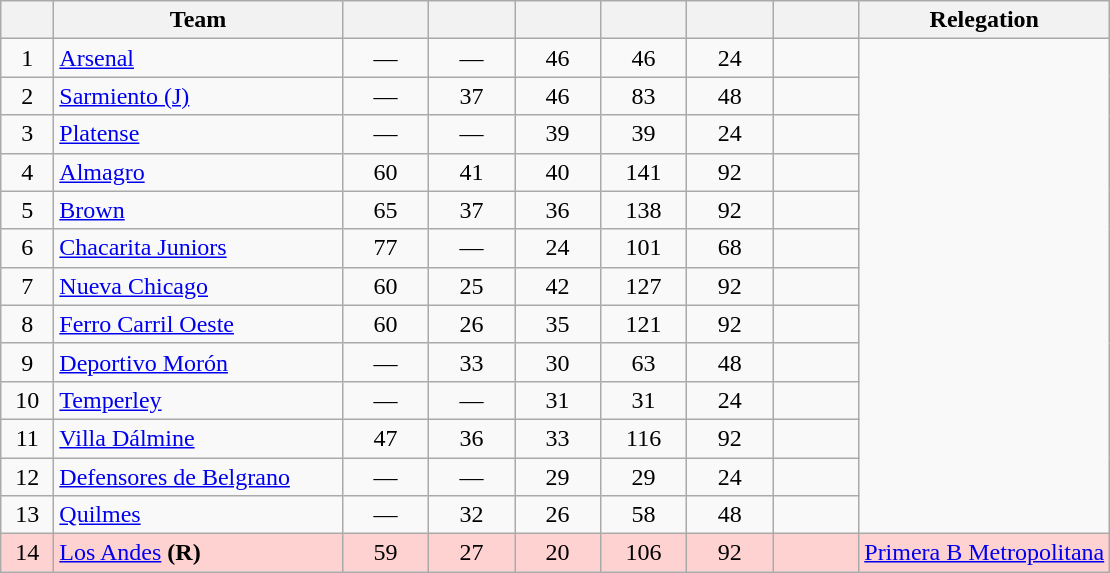<table class="wikitable" style="text-align: center;">
<tr>
<th width=28><br></th>
<th width=185>Team</th>
<th width=50></th>
<th width=50></th>
<th width=50></th>
<th width=50></th>
<th width=50></th>
<th width=50><br></th>
<th>Relegation</th>
</tr>
<tr>
<td>1</td>
<td align="left"><a href='#'>Arsenal</a></td>
<td>—</td>
<td>—</td>
<td>46</td>
<td>46</td>
<td>24</td>
<td><strong></strong></td>
<td rowspan=13></td>
</tr>
<tr>
<td>2</td>
<td align="left"><a href='#'>Sarmiento (J)</a></td>
<td>—</td>
<td>37</td>
<td>46</td>
<td>83</td>
<td>48</td>
<td><strong></strong></td>
</tr>
<tr>
<td>3</td>
<td align="left"><a href='#'>Platense</a></td>
<td>—</td>
<td>—</td>
<td>39</td>
<td>39</td>
<td>24</td>
<td><strong></strong></td>
</tr>
<tr>
<td>4</td>
<td align="left"><a href='#'>Almagro</a></td>
<td>60</td>
<td>41</td>
<td>40</td>
<td>141</td>
<td>92</td>
<td><strong></strong></td>
</tr>
<tr>
<td>5</td>
<td align="left"><a href='#'>Brown</a></td>
<td>65</td>
<td>37</td>
<td>36</td>
<td>138</td>
<td>92</td>
<td><strong></strong></td>
</tr>
<tr>
<td>6</td>
<td align="left"><a href='#'>Chacarita Juniors</a></td>
<td>77</td>
<td>—</td>
<td>24</td>
<td>101</td>
<td>68</td>
<td><strong></strong></td>
</tr>
<tr>
<td>7</td>
<td align="left"><a href='#'>Nueva Chicago</a></td>
<td>60</td>
<td>25</td>
<td>42</td>
<td>127</td>
<td>92</td>
<td><strong></strong></td>
</tr>
<tr>
<td>8</td>
<td align="left"><a href='#'>Ferro Carril Oeste</a></td>
<td>60</td>
<td>26</td>
<td>35</td>
<td>121</td>
<td>92</td>
<td><strong></strong></td>
</tr>
<tr>
<td>9</td>
<td align="left"><a href='#'>Deportivo Morón</a></td>
<td>—</td>
<td>33</td>
<td>30</td>
<td>63</td>
<td>48</td>
<td><strong></strong></td>
</tr>
<tr>
<td>10</td>
<td align="left"><a href='#'>Temperley</a></td>
<td>—</td>
<td>—</td>
<td>31</td>
<td>31</td>
<td>24</td>
<td><strong></strong></td>
</tr>
<tr>
<td>11</td>
<td align="left"><a href='#'>Villa Dálmine</a></td>
<td>47</td>
<td>36</td>
<td>33</td>
<td>116</td>
<td>92</td>
<td><strong></strong></td>
</tr>
<tr>
<td>12</td>
<td align="left"><a href='#'>Defensores de Belgrano</a></td>
<td>—</td>
<td>—</td>
<td>29</td>
<td>29</td>
<td>24</td>
<td><strong></strong></td>
</tr>
<tr>
<td>13</td>
<td align="left"><a href='#'>Quilmes</a></td>
<td>—</td>
<td>32</td>
<td>26</td>
<td>58</td>
<td>48</td>
<td><strong></strong></td>
</tr>
<tr bgcolor= #ffd2d2>
<td>14</td>
<td align="left"><a href='#'>Los Andes</a> <strong>(R)</strong></td>
<td>59</td>
<td>27</td>
<td>20</td>
<td>106</td>
<td>92</td>
<td><strong></strong></td>
<td bgcolor= #ffd2d2><a href='#'>Primera B Metropolitana</a></td>
</tr>
</table>
